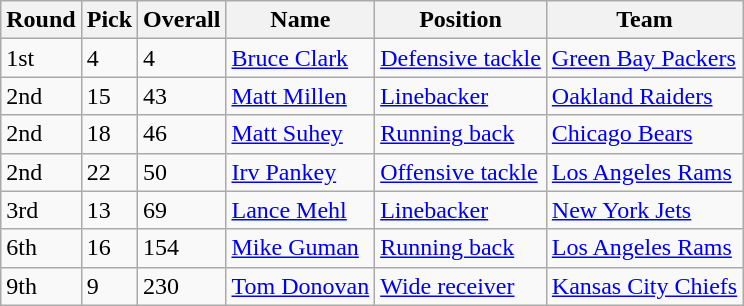<table class="wikitable">
<tr>
<th>Round</th>
<th>Pick</th>
<th>Overall</th>
<th>Name</th>
<th>Position</th>
<th>Team</th>
</tr>
<tr>
<td>1st</td>
<td>4</td>
<td>4</td>
<td><a href='#'>Bruce Clark</a></td>
<td><a href='#'>Defensive tackle</a></td>
<td><a href='#'>Green Bay Packers</a></td>
</tr>
<tr>
<td>2nd</td>
<td>15</td>
<td>43</td>
<td><a href='#'>Matt Millen</a></td>
<td><a href='#'>Linebacker</a></td>
<td><a href='#'>Oakland Raiders</a></td>
</tr>
<tr>
<td>2nd</td>
<td>18</td>
<td>46</td>
<td><a href='#'>Matt Suhey</a></td>
<td><a href='#'>Running back</a></td>
<td><a href='#'>Chicago Bears</a></td>
</tr>
<tr>
<td>2nd</td>
<td>22</td>
<td>50</td>
<td><a href='#'>Irv Pankey</a></td>
<td><a href='#'>Offensive tackle</a></td>
<td><a href='#'>Los Angeles Rams</a></td>
</tr>
<tr>
<td>3rd</td>
<td>13</td>
<td>69</td>
<td><a href='#'>Lance Mehl</a></td>
<td><a href='#'>Linebacker</a></td>
<td><a href='#'>New York Jets</a></td>
</tr>
<tr>
<td>6th</td>
<td>16</td>
<td>154</td>
<td><a href='#'>Mike Guman</a></td>
<td><a href='#'>Running back</a></td>
<td><a href='#'>Los Angeles Rams</a></td>
</tr>
<tr>
<td>9th</td>
<td>9</td>
<td>230</td>
<td><a href='#'>Tom Donovan</a></td>
<td><a href='#'>Wide receiver</a></td>
<td><a href='#'>Kansas City Chiefs</a></td>
</tr>
</table>
